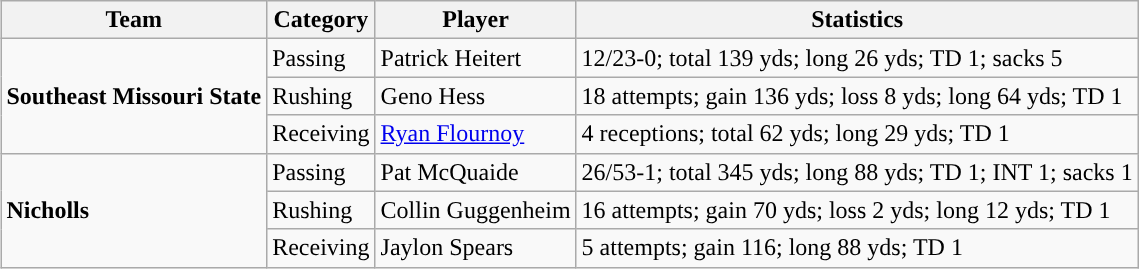<table class="wikitable" style="float: right;">
<tr>
<th>Team</th>
<th>Category</th>
<th>Player</th>
<th>Statistics</th>
</tr>
<tr>
<td rowspan=3><strong>Southeast Missouri State</strong></td>
<td>Passing</td>
<td>Patrick Heitert</td>
<td>12/23-0; total 139 yds; long 26 yds; TD 1; sacks 5</td>
</tr>
<tr>
<td>Rushing</td>
<td>Geno Hess</td>
<td>18 attempts; gain 136 yds; loss 8 yds; long 64 yds; TD 1</td>
</tr>
<tr>
<td>Receiving</td>
<td><a href='#'>Ryan Flournoy</a></td>
<td>4 receptions; total 62 yds; long 29 yds; TD 1</td>
</tr>
<tr>
<td rowspan=3><strong>Nicholls</strong></td>
<td>Passing</td>
<td>Pat McQuaide</td>
<td>26/53-1; total 345 yds; long 88 yds; TD 1; INT 1; sacks 1</td>
</tr>
<tr>
<td>Rushing</td>
<td>Collin Guggenheim</td>
<td>16 attempts; gain 70 yds; loss 2 yds; long 12 yds; TD 1</td>
</tr>
<tr>
<td>Receiving</td>
<td>Jaylon Spears</td>
<td>5 attempts; gain 116; long 88 yds; TD 1</td>
</tr>
</table>
